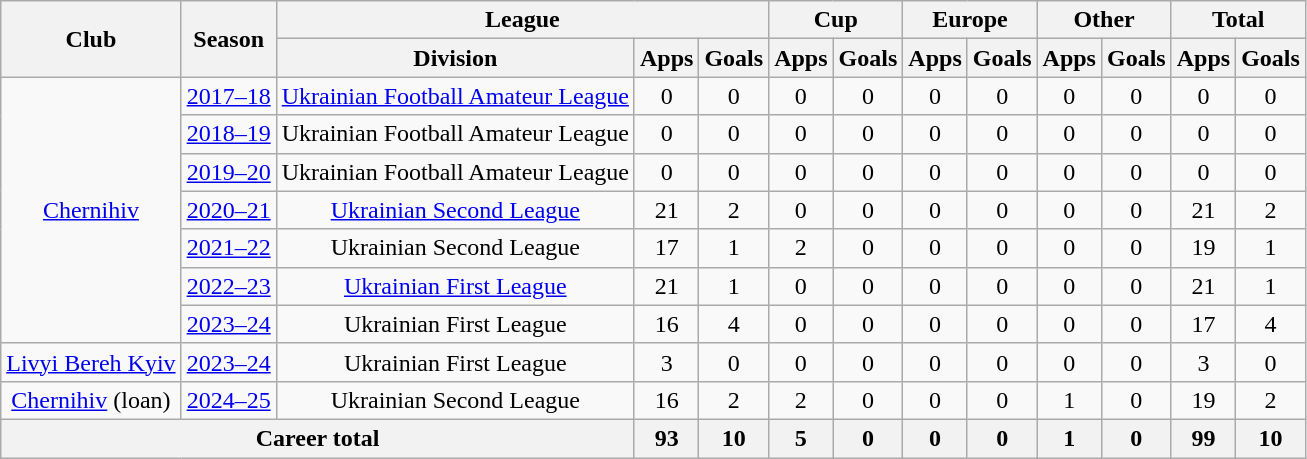<table class="wikitable" style="text-align:center">
<tr>
<th rowspan="2">Club</th>
<th rowspan="2">Season</th>
<th colspan="3">League</th>
<th colspan="2">Cup</th>
<th colspan="2">Europe</th>
<th colspan="2">Other</th>
<th colspan="2">Total</th>
</tr>
<tr>
<th>Division</th>
<th>Apps</th>
<th>Goals</th>
<th>Apps</th>
<th>Goals</th>
<th>Apps</th>
<th>Goals</th>
<th>Apps</th>
<th>Goals</th>
<th>Apps</th>
<th>Goals</th>
</tr>
<tr>
<td rowspan="7"><a href='#'>Chernihiv</a></td>
<td><a href='#'>2017–18</a></td>
<td><a href='#'>Ukrainian Football Amateur League</a></td>
<td>0</td>
<td>0</td>
<td>0</td>
<td>0</td>
<td>0</td>
<td>0</td>
<td>0</td>
<td>0</td>
<td>0</td>
<td>0</td>
</tr>
<tr>
<td><a href='#'>2018–19</a></td>
<td>Ukrainian Football Amateur League</td>
<td>0</td>
<td>0</td>
<td>0</td>
<td>0</td>
<td>0</td>
<td>0</td>
<td>0</td>
<td>0</td>
<td>0</td>
<td>0</td>
</tr>
<tr>
<td><a href='#'>2019–20</a></td>
<td>Ukrainian Football Amateur League</td>
<td>0</td>
<td>0</td>
<td>0</td>
<td>0</td>
<td>0</td>
<td>0</td>
<td>0</td>
<td>0</td>
<td>0</td>
<td>0</td>
</tr>
<tr>
<td><a href='#'>2020–21</a></td>
<td><a href='#'>Ukrainian Second League</a></td>
<td>21</td>
<td>2</td>
<td>0</td>
<td>0</td>
<td>0</td>
<td>0</td>
<td>0</td>
<td>0</td>
<td>21</td>
<td>2</td>
</tr>
<tr>
<td><a href='#'>2021–22</a></td>
<td>Ukrainian Second League</td>
<td>17</td>
<td>1</td>
<td>2</td>
<td>0</td>
<td>0</td>
<td>0</td>
<td>0</td>
<td>0</td>
<td>19</td>
<td>1</td>
</tr>
<tr>
<td><a href='#'>2022–23</a></td>
<td><a href='#'>Ukrainian First League</a></td>
<td>21</td>
<td>1</td>
<td>0</td>
<td>0</td>
<td>0</td>
<td>0</td>
<td>0</td>
<td>0</td>
<td>21</td>
<td>1</td>
</tr>
<tr>
<td><a href='#'>2023–24</a></td>
<td>Ukrainian First League</td>
<td>16</td>
<td>4</td>
<td>0</td>
<td>0</td>
<td>0</td>
<td>0</td>
<td>0</td>
<td>0</td>
<td>17</td>
<td>4</td>
</tr>
<tr>
<td rowspan="1"><a href='#'>Livyi Bereh Kyiv</a></td>
<td><a href='#'>2023–24</a></td>
<td>Ukrainian First League</td>
<td>3</td>
<td>0</td>
<td>0</td>
<td>0</td>
<td>0</td>
<td>0</td>
<td>0</td>
<td>0</td>
<td>3</td>
<td>0</td>
</tr>
<tr>
<td rowspan="1"><a href='#'>Chernihiv</a> (loan)</td>
<td><a href='#'>2024–25</a></td>
<td>Ukrainian Second League</td>
<td>16</td>
<td>2</td>
<td>2</td>
<td>0</td>
<td>0</td>
<td>0</td>
<td>1</td>
<td>0</td>
<td>19</td>
<td>2</td>
</tr>
<tr>
<th colspan="3">Career total</th>
<th>93</th>
<th>10</th>
<th>5</th>
<th>0</th>
<th>0</th>
<th>0</th>
<th>1</th>
<th>0</th>
<th>99</th>
<th>10</th>
</tr>
</table>
